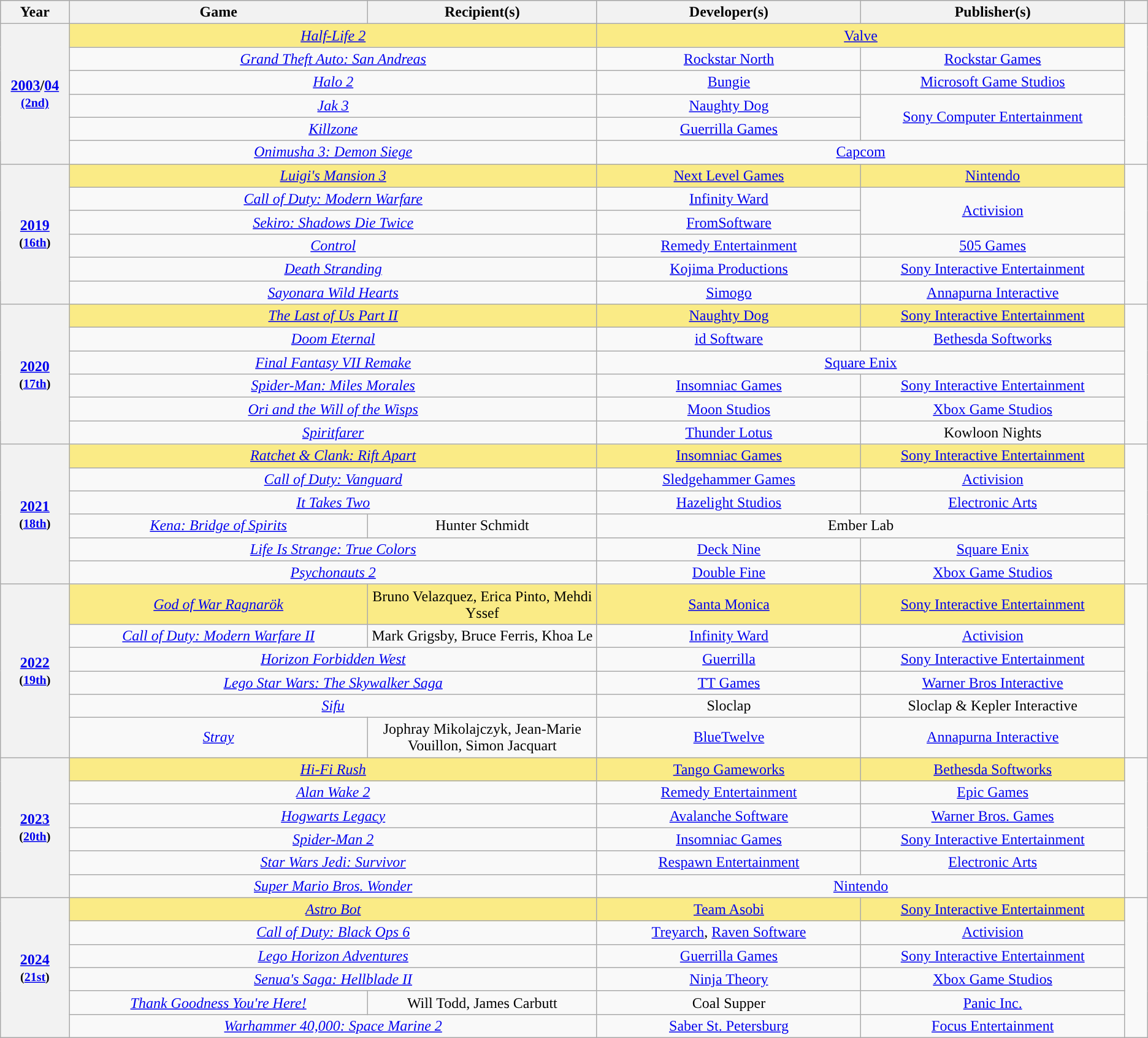<table class="wikitable" rowspan=2 style="text-align: center;">
<tr style="background:#bebebe;">
<th scope="col" style="width:6%;">Year</th>
<th scope="col" style="width:26%;">Game</th>
<th scope="col" style="width:20%;">Recipient(s)</th>
<th scope="col" style="width:23%;">Developer(s)</th>
<th scope="col" style="width:23%;">Publisher(s)</th>
<th scope="col" style="width:2%;" class="unsortable"></th>
</tr>
<tr>
<th scope="row" rowspan="6" style="text-align:center"><a href='#'>2003</a>/<a href='#'>04</a> <br><small><a href='#'>(2nd)</a> </small></th>
<td colspan="2" style="background:#FAEB86"><em><a href='#'>Half-Life 2</a></em></td>
<td colspan="2" style="background:#FAEB86"><a href='#'>Valve</a></td>
<td rowspan="6"></td>
</tr>
<tr>
<td colspan="2"><em><a href='#'>Grand Theft Auto: San Andreas</a></em></td>
<td><a href='#'>Rockstar North</a></td>
<td><a href='#'>Rockstar Games</a></td>
</tr>
<tr>
<td colspan="2"><em><a href='#'>Halo 2</a></em></td>
<td><a href='#'>Bungie</a></td>
<td><a href='#'>Microsoft Game Studios</a></td>
</tr>
<tr>
<td colspan="2"><em><a href='#'>Jak 3</a></em></td>
<td><a href='#'>Naughty Dog</a></td>
<td rowspan="2"><a href='#'>Sony Computer Entertainment</a></td>
</tr>
<tr>
<td colspan="2"><em><a href='#'>Killzone</a></em></td>
<td><a href='#'>Guerrilla Games</a></td>
</tr>
<tr>
<td colspan="2"><em><a href='#'>Onimusha 3: Demon Siege</a></em></td>
<td colspan="2"><a href='#'>Capcom</a></td>
</tr>
<tr>
<th rowspan="6"><a href='#'>2019</a><br><small>(<a href='#'>16th</a>)</small></th>
<td colspan="2" style="background:#FAEB86"><em><a href='#'>Luigi's Mansion 3</a></em></td>
<td style="background:#FAEB86"><a href='#'>Next Level Games</a></td>
<td style="background:#FAEB86"><a href='#'>Nintendo</a></td>
<td rowspan="6"></td>
</tr>
<tr>
<td colspan="2"><em><a href='#'>Call of Duty: Modern Warfare</a></em></td>
<td><a href='#'>Infinity Ward</a></td>
<td rowspan="2"><a href='#'>Activision</a></td>
</tr>
<tr>
<td colspan="2"><em><a href='#'>Sekiro: Shadows Die Twice</a></em></td>
<td><a href='#'>FromSoftware</a></td>
</tr>
<tr>
<td colspan="2"><em><a href='#'>Control</a></em></td>
<td><a href='#'>Remedy Entertainment</a></td>
<td><a href='#'>505 Games</a></td>
</tr>
<tr>
<td colspan="2"><em><a href='#'>Death Stranding</a></em></td>
<td><a href='#'>Kojima Productions</a></td>
<td><a href='#'>Sony Interactive Entertainment</a></td>
</tr>
<tr>
<td colspan="2"><em><a href='#'>Sayonara Wild Hearts</a></em></td>
<td><a href='#'>Simogo</a></td>
<td><a href='#'>Annapurna Interactive</a></td>
</tr>
<tr>
<th rowspan="6"><a href='#'>2020</a><br><small>(<a href='#'>17th</a>)</small></th>
<td colspan="2" style="background:#FAEB86"><em><a href='#'>The Last of Us Part II</a></em></td>
<td style="background:#FAEB86"><a href='#'>Naughty Dog</a></td>
<td style="background:#FAEB86"><a href='#'>Sony Interactive Entertainment</a></td>
<td rowspan="6"></td>
</tr>
<tr>
<td colspan="2"><em><a href='#'>Doom Eternal</a></em></td>
<td><a href='#'>id Software</a></td>
<td><a href='#'>Bethesda Softworks</a></td>
</tr>
<tr>
<td colspan="2"><em><a href='#'>Final Fantasy VII Remake</a></em></td>
<td colspan="2"><a href='#'>Square Enix</a></td>
</tr>
<tr>
<td colspan="2"><em><a href='#'>Spider-Man: Miles Morales</a></em></td>
<td><a href='#'>Insomniac Games</a></td>
<td><a href='#'>Sony Interactive Entertainment</a></td>
</tr>
<tr>
<td colspan="2"><em><a href='#'>Ori and the Will of the Wisps</a></em></td>
<td><a href='#'>Moon Studios</a></td>
<td><a href='#'>Xbox Game Studios</a></td>
</tr>
<tr>
<td colspan="2"><em><a href='#'>Spiritfarer</a></em></td>
<td><a href='#'>Thunder Lotus</a></td>
<td>Kowloon Nights</td>
</tr>
<tr>
<th rowspan="6"><a href='#'>2021</a><br><small>(<a href='#'>18th</a>)</small></th>
<td colspan="2" style="background:#FAEB86"><em><a href='#'>Ratchet & Clank: Rift Apart</a></em></td>
<td style="background:#FAEB86"><a href='#'>Insomniac Games</a></td>
<td style="background:#FAEB86"><a href='#'>Sony Interactive Entertainment</a></td>
<td rowspan="6"></td>
</tr>
<tr>
<td colspan="2"><em><a href='#'>Call of Duty: Vanguard</a></em></td>
<td><a href='#'>Sledgehammer Games</a></td>
<td><a href='#'>Activision</a></td>
</tr>
<tr>
<td colspan="2"><em><a href='#'>It Takes Two</a></em></td>
<td><a href='#'>Hazelight Studios</a></td>
<td><a href='#'>Electronic Arts</a></td>
</tr>
<tr>
<td><em><a href='#'>Kena: Bridge of Spirits</a></em></td>
<td>Hunter Schmidt</td>
<td colspan="2">Ember Lab</td>
</tr>
<tr>
<td colspan="2"><em><a href='#'>Life Is Strange: True Colors</a></em></td>
<td><a href='#'>Deck Nine</a></td>
<td><a href='#'>Square Enix</a></td>
</tr>
<tr>
<td colspan="2"><em><a href='#'>Psychonauts 2</a></em></td>
<td><a href='#'>Double Fine</a></td>
<td><a href='#'>Xbox Game Studios</a></td>
</tr>
<tr>
<th rowspan="6"><a href='#'>2022</a><br><small>(<a href='#'>19th</a>)</small></th>
<td style="background:#FAEB86"><em><a href='#'>God of War Ragnarök</a></em></td>
<td style="background:#FAEB86">Bruno Velazquez, Erica Pinto, Mehdi Yssef</td>
<td style="background:#FAEB86"><a href='#'>Santa Monica</a></td>
<td style="background:#FAEB86"><a href='#'>Sony Interactive Entertainment</a></td>
<td rowspan="6"></td>
</tr>
<tr>
<td><em><a href='#'>Call of Duty: Modern Warfare II</a></em></td>
<td>Mark Grigsby, Bruce Ferris, Khoa Le</td>
<td><a href='#'>Infinity Ward</a></td>
<td><a href='#'>Activision</a></td>
</tr>
<tr>
<td colspan="2"><em><a href='#'>Horizon Forbidden West</a></em></td>
<td><a href='#'>Guerrilla</a></td>
<td><a href='#'>Sony Interactive Entertainment</a></td>
</tr>
<tr>
<td colspan="2"><em><a href='#'>Lego Star Wars: The Skywalker Saga</a></em></td>
<td><a href='#'>TT Games</a></td>
<td><a href='#'>Warner Bros Interactive</a></td>
</tr>
<tr>
<td colspan="2"><em><a href='#'>Sifu</a></em></td>
<td>Sloclap</td>
<td>Sloclap & Kepler Interactive</td>
</tr>
<tr>
<td><em><a href='#'>Stray</a></em></td>
<td>Jophray Mikolajczyk, Jean-Marie Vouillon, Simon Jacquart</td>
<td><a href='#'>BlueTwelve</a></td>
<td><a href='#'>Annapurna Interactive</a></td>
</tr>
<tr>
<th rowspan="6"><a href='#'>2023</a><br><small>(<a href='#'>20th</a>)</small></th>
<td colspan=2 style="background:#FAEB86"><em><a href='#'>Hi-Fi Rush</a></em></td>
<td style="background:#FAEB86"><a href='#'>Tango Gameworks</a></td>
<td style="background:#FAEB86"><a href='#'>Bethesda Softworks</a></td>
<td rowspan="6"></td>
</tr>
<tr>
<td colspan=2><em><a href='#'>Alan Wake 2</a></em></td>
<td><a href='#'>Remedy Entertainment</a></td>
<td><a href='#'>Epic Games</a></td>
</tr>
<tr>
<td colspan=2><em><a href='#'>Hogwarts Legacy</a></em></td>
<td><a href='#'>Avalanche Software</a></td>
<td><a href='#'>Warner Bros. Games</a></td>
</tr>
<tr>
<td colspan=2><em><a href='#'>Spider-Man 2</a></em></td>
<td><a href='#'>Insomniac Games</a></td>
<td><a href='#'>Sony Interactive Entertainment</a></td>
</tr>
<tr>
<td colspan=2><em><a href='#'>Star Wars Jedi: Survivor</a></em></td>
<td><a href='#'>Respawn Entertainment</a></td>
<td><a href='#'>Electronic Arts</a></td>
</tr>
<tr>
<td colspan=2><em><a href='#'>Super Mario Bros. Wonder</a></em></td>
<td colspan=2><a href='#'>Nintendo</a></td>
</tr>
<tr>
<th rowspan="6"><a href='#'>2024</a><br><small>(<a href='#'>21st</a>)</small></th>
<td colspan="2" style="background:#FAEB86"><em><a href='#'>Astro Bot</a></em></td>
<td style="background:#FAEB86"><a href='#'>Team Asobi</a></td>
<td style="background:#FAEB86"><a href='#'>Sony Interactive Entertainment</a></td>
<td rowspan="6"></td>
</tr>
<tr>
<td colspan="2"><em><a href='#'>Call of Duty: Black Ops 6</a></em></td>
<td><a href='#'>Treyarch</a>, <a href='#'>Raven Software</a></td>
<td><a href='#'>Activision</a></td>
</tr>
<tr>
<td colspan="2"><em><a href='#'>Lego Horizon Adventures</a></em></td>
<td><a href='#'>Guerrilla Games</a></td>
<td><a href='#'>Sony Interactive Entertainment</a></td>
</tr>
<tr>
<td colspan="2"><em><a href='#'>Senua's Saga: Hellblade II</a></em></td>
<td><a href='#'>Ninja Theory</a></td>
<td><a href='#'>Xbox Game Studios</a></td>
</tr>
<tr>
<td><em><a href='#'>Thank Goodness You're Here!</a></em></td>
<td>Will Todd, James Carbutt</td>
<td>Coal Supper</td>
<td><a href='#'>Panic Inc.</a></td>
</tr>
<tr>
<td colspan="2"><em><a href='#'>Warhammer 40,000: Space Marine 2</a></em></td>
<td><a href='#'>Saber St. Petersburg</a></td>
<td><a href='#'>Focus Entertainment</a></td>
</tr>
</table>
